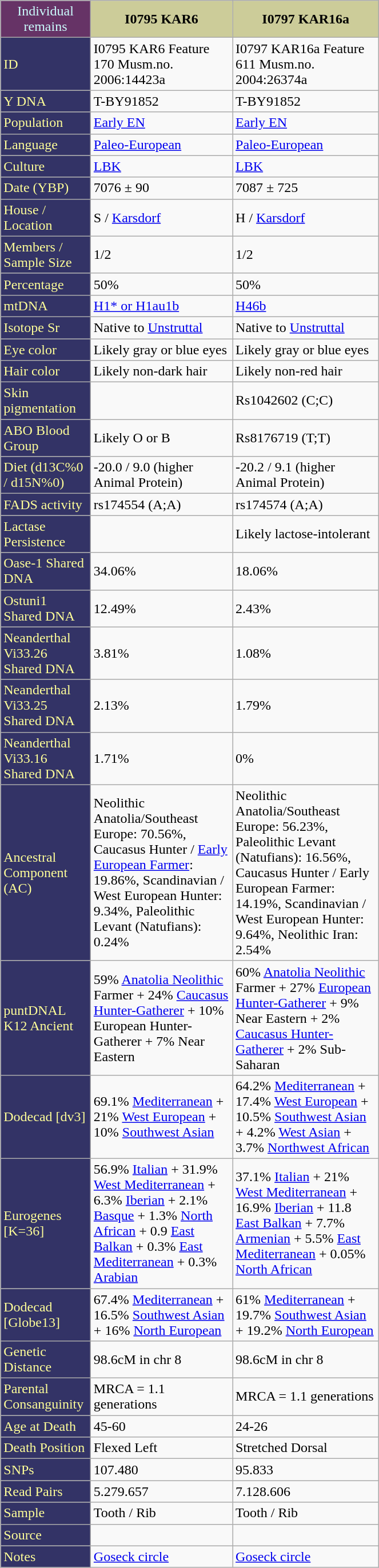<table class="wikitable floatright" width="35%">
<tr>
<td align="center" style="background:#636; color:#CFF;">Individual remains</td>
<td align="center" style="background:#CC9; color:*000*;"><strong>I0795 KAR6</strong></td>
<td align="center" style="background:#CC9; color:*000*;"><strong>I0797 KAR16a</strong></td>
</tr>
<tr align="left" style="border-color:black;background:; color:#*000*;">
<td Style="background-color:#336;color:#FF9;">ID</td>
<td>I0795 KAR6 Feature 170 Musm.no. 2006:14423a</td>
<td>I0797 KAR16a Feature 611 Musm.no. 2004:26374a</td>
</tr>
<tr align="left" style="border-color:black;background:; color:#*000*;">
<td Style="background-color:#336;color:#FF9;">Y DNA</td>
<td>T-BY91852</td>
<td>T-BY91852</td>
</tr>
<tr align="left" style="border-color:black;background:; color:#*000*;">
<td Style="background-color:#336;color:#FF9;">Population</td>
<td><a href='#'>Early EN</a></td>
<td><a href='#'>Early EN</a></td>
</tr>
<tr align="left" style="border-color:black;background:; color:#*000*;">
<td Style="background-color:#336;color:#FF9;">Language</td>
<td><a href='#'>Paleo-European</a></td>
<td><a href='#'>Paleo-European</a></td>
</tr>
<tr align="left" style="border-color:black;background:; color:#*000*;">
<td Style="background-color:#336;color:#FF9;">Culture</td>
<td><a href='#'>LBK</a></td>
<td><a href='#'>LBK</a></td>
</tr>
<tr align="left" style="border-color:black;background:; color:#*000*;">
<td Style="background-color:#336;color:#FF9;">Date (YBP)</td>
<td>7076 ± 90</td>
<td>7087 ± 725</td>
</tr>
<tr align="left" style="border-color:black;background:; color:#*000*;">
<td Style="background-color:#336;color:#FF9;">House / Location</td>
<td>S / <a href='#'>Karsdorf</a></td>
<td>H / <a href='#'>Karsdorf</a></td>
</tr>
<tr align="left" style="border-color:black;background:; color:#*000*;">
<td Style="background-color:#336;color:#FF9;">Members / Sample Size</td>
<td>1/2</td>
<td>1/2</td>
</tr>
<tr align="left" style="border-color:black;background:; color:#*000*;">
<td Style="background-color:#336;color:#FF9;">Percentage</td>
<td>50%</td>
<td>50%</td>
</tr>
<tr align="left" style="border-color:black;background:; color:#*000*;">
<td Style="background-color:#336;color:#FF9;">mtDNA</td>
<td><a href='#'>H1* or H1au1b</a></td>
<td><a href='#'>H46b</a></td>
</tr>
<tr align="left" style="border-color:black;background:; color:#*000*;">
<td Style="background-color:#336;color:#FF9;">Isotope Sr</td>
<td>Native to <a href='#'>Unstruttal</a></td>
<td>Native to <a href='#'>Unstruttal</a></td>
</tr>
<tr align="left" style="border-color:black;background:; color:#*000*;">
<td Style="background-color:#336;color:#FF9;">Eye color</td>
<td>Likely gray or blue eyes</td>
<td>Likely gray or blue eyes</td>
</tr>
<tr align="left" style="border-color:black;background:; color:#*000*;">
<td Style="background-color:#336;color:#FF9;">Hair color</td>
<td>Likely non-dark hair</td>
<td>Likely non-red hair</td>
</tr>
<tr align="left" style="border-color:black;background:; color:#*000*;">
<td Style="background-color:#336;color:#FF9;">Skin pigmentation</td>
<td></td>
<td>Rs1042602 (C;C)</td>
</tr>
<tr align="left" style="border-color:black;background:; color:#*000*;">
<td Style="background-color:#336;color:#FF9;">ABO Blood Group</td>
<td>Likely O or B</td>
<td>Rs8176719 (T;T)</td>
</tr>
<tr align="left" style="border-color:black;background:; color:#*000*;">
<td Style="background-color:#336;color:#FF9;">Diet (d13C%0 / d15N%0)</td>
<td>-20.0 / 9.0 (higher Animal Protein)</td>
<td>-20.2 / 9.1 (higher Animal Protein)</td>
</tr>
<tr align="left" style="border-color:black;background:; color:#*000*;">
<td Style="background-color:#336;color:#FF9;">FADS activity</td>
<td>rs174554 (A;A)</td>
<td>rs174574 (A;A)</td>
</tr>
<tr align="left" style="border-color:black;background:; color:#*000*;">
<td Style="background-color:#336;color:#FF9;">Lactase Persistence</td>
<td></td>
<td>Likely lactose-intolerant</td>
</tr>
<tr align="left" style="border-color:black;background:; color:#*000*;">
<td Style="background-color:#336;color:#FF9;">Oase-1 Shared DNA</td>
<td>34.06%</td>
<td>18.06%</td>
</tr>
<tr align="left" style="border-color:black;background:; color:#*000*;">
<td Style="background-color:#336;color:#FF9;">Ostuni1 Shared DNA</td>
<td>12.49%</td>
<td>2.43%</td>
</tr>
<tr align="left" style="border-color:black;background:; color:#*000*;">
<td Style="background-color:#336;color:#FF9;">Neanderthal Vi33.26 Shared DNA</td>
<td>3.81%</td>
<td>1.08%</td>
</tr>
<tr align="left" style="border-color:black;background:; color:#*000*;">
<td Style="background-color:#336;color:#FF9;">Neanderthal Vi33.25 Shared DNA</td>
<td>2.13%</td>
<td>1.79%</td>
</tr>
<tr align="left" style="border-color:black;background:; color:#*000*;">
<td Style="background-color:#336;color:#FF9;">Neanderthal Vi33.16 Shared DNA</td>
<td>1.71%</td>
<td>0%</td>
</tr>
<tr align="left" style="border-color:black;background:; color:#*000*;">
<td Style="background-color:#336;color:#FF9;">Ancestral Component (AC)</td>
<td>Neolithic Anatolia/Southeast Europe: 70.56%, Caucasus Hunter / <a href='#'>Early European Farmer</a>: 19.86%, Scandinavian / West European Hunter: 9.34%, Paleolithic Levant (Natufians): 0.24%</td>
<td>Neolithic Anatolia/Southeast Europe: 56.23%, Paleolithic Levant (Natufians): 16.56%, Caucasus Hunter / Early European Farmer: 14.19%, Scandinavian / West European Hunter: 9.64%, Neolithic Iran: 2.54%</td>
</tr>
<tr align="left" style="border-color:black;background:; color:#*000*;">
<td Style="background-color:#336;color:#FF9;">puntDNAL K12 Ancient</td>
<td>59% <a href='#'>Anatolia Neolithic</a> Farmer + 24% <a href='#'>Caucasus Hunter-Gatherer</a> + 10% European Hunter-Gatherer + 7% Near Eastern</td>
<td>60% <a href='#'>Anatolia Neolithic</a> Farmer + 27% <a href='#'>European Hunter-Gatherer</a> + 9% Near Eastern + 2% <a href='#'>Caucasus Hunter-Gatherer</a> + 2% Sub-Saharan</td>
</tr>
<tr align="left" style="border-color:black;background:; color:#*000*;">
<td Style="background-color:#336;color:#FF9;">Dodecad [dv3]</td>
<td>69.1% <a href='#'>Mediterranean</a> + 21% <a href='#'>West European</a> + 10% <a href='#'>Southwest Asian</a></td>
<td>64.2%  <a href='#'>Mediterranean</a> + 17.4% <a href='#'>West European</a> + 10.5% <a href='#'>Southwest Asian</a> + 4.2% <a href='#'>West Asian</a> + 3.7% <a href='#'>Northwest African</a></td>
</tr>
<tr align="left" style="border-color:black;background:; color:#*000*;">
<td Style="background-color:#336;color:#FF9;">Eurogenes [K=36]</td>
<td>56.9% <a href='#'>Italian</a> + 31.9% <a href='#'>West Mediterranean</a> + 6.3% <a href='#'>Iberian</a> + 2.1% <a href='#'>Basque</a> + 1.3% <a href='#'>North African</a> + 0.9 <a href='#'>East Balkan</a> + 0.3% <a href='#'>East Mediterranean</a> + 0.3% <a href='#'>Arabian</a></td>
<td>37.1% <a href='#'>Italian</a> + 21% <a href='#'>West Mediterranean</a> + 16.9% <a href='#'>Iberian</a> + 11.8 <a href='#'>East Balkan</a> + 7.7% <a href='#'>Armenian</a> + 5.5% <a href='#'>East Mediterranean</a> + 0.05% <a href='#'>North African</a></td>
</tr>
<tr align="left" style="border-color:black;background:; color:#*000*;">
<td Style="background-color:#336;color:#FF9;">Dodecad [Globe13]</td>
<td>67.4% <a href='#'>Mediterranean</a> + 16.5% <a href='#'>Southwest Asian</a> + 16% <a href='#'>North European</a></td>
<td>61%  <a href='#'>Mediterranean</a> + 19.7% <a href='#'>Southwest Asian</a> + 19.2% <a href='#'>North European</a></td>
</tr>
<tr align="left" style="border-color:black;background:; color:#*000*;">
<td Style="background-color:#336;color:#FF9;">Genetic Distance</td>
<td>98.6cM in chr 8</td>
<td>98.6cM in chr 8</td>
</tr>
<tr align="left" style="border-color:black;background:; color:#*000*;">
<td Style="background-color:#336;color:#FF9;">Parental Consanguinity</td>
<td>MRCA = 1.1 generations</td>
<td>MRCA = 1.1 generations</td>
</tr>
<tr align="left" style="border-color:black;background:; color:#*000*;">
<td Style="background-color:#336;color:#FF9;">Age at Death</td>
<td>45-60</td>
<td>24-26</td>
</tr>
<tr align="left" style="border-color:black;background:; color:#*000*;">
<td Style="background-color:#336;color:#FF9;">Death Position</td>
<td>Flexed Left</td>
<td>Stretched Dorsal</td>
</tr>
<tr align="left" style="border-color:black;background:; color:#*000*;">
<td Style="background-color:#336;color:#FF9;">SNPs</td>
<td>107.480</td>
<td>95.833</td>
</tr>
<tr align="left" style="border-color:black;background:; color:#*000*;">
<td Style="background-color:#336;color:#FF9;">Read Pairs</td>
<td>5.279.657</td>
<td>7.128.606</td>
</tr>
<tr align="left" style="border-color:black;background:; color:#*000*;">
<td Style="background-color:#336;color:#FF9;">Sample</td>
<td>Tooth / Rib</td>
<td>Tooth / Rib</td>
</tr>
<tr align="left" style="border-color:black;background:; color:#*000*;">
<td Style="background-color:#336;color:#FF9;">Source</td>
<td></td>
<td></td>
</tr>
<tr align="left" style="border-color:black;background:; color:#*000*;">
<td Style="background-color:#336;color:#FF9;">Notes</td>
<td><a href='#'>Goseck circle</a></td>
<td><a href='#'>Goseck circle</a></td>
</tr>
</table>
